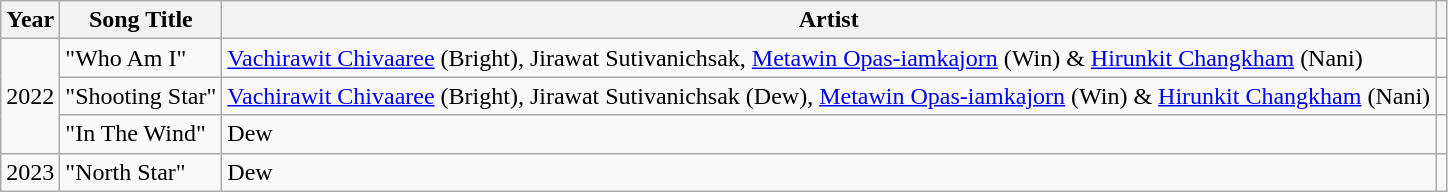<table class="wikitable">
<tr>
<th>Year</th>
<th>Song Title</th>
<th>Artist</th>
<th></th>
</tr>
<tr>
<td rowspan="3">2022</td>
<td>"Who Am I"</td>
<td><a href='#'>Vachirawit Chivaaree</a> (Bright), Jirawat Sutivanichsak, <a href='#'>Metawin Opas-iamkajorn</a> (Win) & <a href='#'>Hirunkit Changkham</a> (Nani)</td>
<td></td>
</tr>
<tr>
<td>"Shooting Star"</td>
<td><a href='#'>Vachirawit Chivaaree</a> (Bright), Jirawat Sutivanichsak (Dew), <a href='#'>Metawin Opas-iamkajorn</a> (Win) & <a href='#'>Hirunkit Changkham</a> (Nani)</td>
<td></td>
</tr>
<tr>
<td>"In The Wind"</td>
<td Jirawat Sutivanichsak>Dew</td>
<td></td>
</tr>
<tr>
<td>2023</td>
<td>"North Star"</td>
<td>Dew</td>
<td></td>
</tr>
</table>
